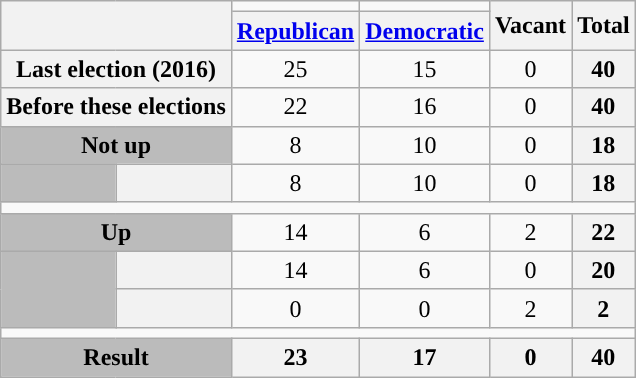<table class="wikitable" style=text-align:center>
<tr>
<th colspan="2" rowspan="2"></th>
<td style="background-color:"></td>
<td style="background-color:"></td>
<th rowspan="2">Vacant</th>
<th rowspan="2">Total</th>
</tr>
<tr>
<th><a href='#'>Republican</a></th>
<th><a href='#'>Democratic</a></th>
</tr>
<tr>
<th colspan="2">Last election (2016)</th>
<td>25</td>
<td>15</td>
<td>0</td>
<th>40</th>
</tr>
<tr>
<th colspan="2">Before these elections</th>
<td>22</td>
<td>16</td>
<td>0</td>
<th>40</th>
</tr>
<tr>
<th colspan=2 style="background:#bbb">Not up</th>
<td>8</td>
<td>10</td>
<td>0</td>
<th>18</th>
</tr>
<tr>
<th style="background:#bbb"></th>
<th></th>
<td>8</td>
<td>10</td>
<td>0</td>
<th>18</th>
</tr>
<tr>
<td colspan="6"></td>
</tr>
<tr>
<th colspan="2" style="background:#bbb">Up</th>
<td>14</td>
<td>6</td>
<td>2</td>
<th>22</th>
</tr>
<tr>
<th rowspan="2" style="background:#bbb"></th>
<th></th>
<td>14</td>
<td>6</td>
<td>0</td>
<th>20</th>
</tr>
<tr>
<th></th>
<td>0</td>
<td>0</td>
<td>2</td>
<th>2</th>
</tr>
<tr>
<td colspan="6"></td>
</tr>
<tr>
<th colspan=2 style="background:#bbb">Result</th>
<th>23</th>
<th>17</th>
<th>0</th>
<th>40</th>
</tr>
</table>
